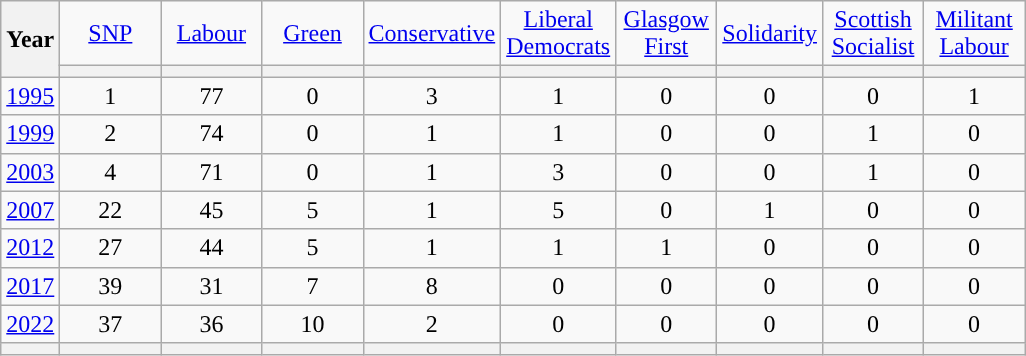<table class=wikitable style=text-align:center>
<tr>
<th rowspan=2>Year</th>
<td width="60"><a href='#'>SNP</a></td>
<td width="60"><a href='#'>Labour</a></td>
<td width="60"><a href='#'>Green</a></td>
<td width="60"><a href='#'>Conservative</a></td>
<td width="60"><a href='#'>Liberal Democrats</a></td>
<td width="60"><a href='#'>Glasgow First</a></td>
<td width="60"><a href='#'>Solidarity</a></td>
<td width="60"><a href='#'>Scottish Socialist</a></td>
<td width="60"><a href='#'>Militant Labour</a></td>
</tr>
<tr>
<th style="background-color: "></th>
<th style="background-color: "></th>
<th style="background-color: "></th>
<th style="background-color: "></th>
<th style="background-color: "></th>
<th style="background-color: "></th>
<th style="background-color: "></th>
<th style="background-color: "></th>
<th style="background-color: "></th>
</tr>
<tr>
<td><a href='#'>1995</a></td>
<td>1</td>
<td>77</td>
<td>0</td>
<td>3</td>
<td>1</td>
<td>0</td>
<td>0</td>
<td>0</td>
<td>1</td>
</tr>
<tr>
<td><a href='#'>1999</a></td>
<td>2</td>
<td>74</td>
<td>0</td>
<td>1</td>
<td>1</td>
<td>0</td>
<td>0</td>
<td>1</td>
<td>0</td>
</tr>
<tr>
<td><a href='#'>2003</a></td>
<td>4</td>
<td>71</td>
<td>0</td>
<td>1</td>
<td>3</td>
<td>0</td>
<td>0</td>
<td>1</td>
<td>0</td>
</tr>
<tr>
<td><a href='#'>2007</a></td>
<td>22</td>
<td>45</td>
<td>5</td>
<td>1</td>
<td>5</td>
<td>0</td>
<td>1</td>
<td>0</td>
<td>0</td>
</tr>
<tr>
<td><a href='#'>2012</a></td>
<td>27</td>
<td>44</td>
<td>5</td>
<td>1</td>
<td>1</td>
<td>1</td>
<td>0</td>
<td>0</td>
<td>0</td>
</tr>
<tr>
<td><a href='#'>2017</a></td>
<td>39</td>
<td>31</td>
<td>7</td>
<td>8</td>
<td>0</td>
<td>0</td>
<td>0</td>
<td>0</td>
<td>0</td>
</tr>
<tr>
<td><a href='#'>2022</a></td>
<td>37</td>
<td>36</td>
<td>10</td>
<td>2</td>
<td>0</td>
<td>0</td>
<td>0</td>
<td>0</td>
<td>0</td>
</tr>
<tr>
<th></th>
<th style="background-color: "></th>
<th style="background-color: "></th>
<th style="background-color: "></th>
<th style="background-color: "></th>
<th style="background-color: "></th>
<th style="background-color: "></th>
<th style="background-color: "></th>
<th style="background-color: "></th>
<th style="background-color: "></th>
</tr>
</table>
